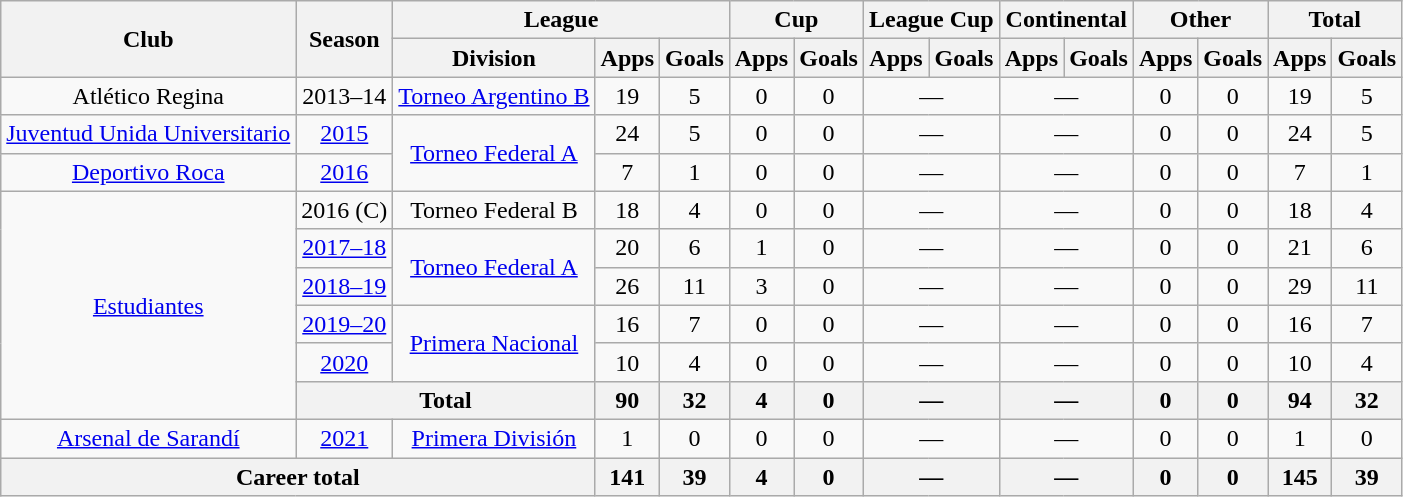<table class="wikitable" style="text-align:center">
<tr>
<th rowspan="2">Club</th>
<th rowspan="2">Season</th>
<th colspan="3">League</th>
<th colspan="2">Cup</th>
<th colspan="2">League Cup</th>
<th colspan="2">Continental</th>
<th colspan="2">Other</th>
<th colspan="2">Total</th>
</tr>
<tr>
<th>Division</th>
<th>Apps</th>
<th>Goals</th>
<th>Apps</th>
<th>Goals</th>
<th>Apps</th>
<th>Goals</th>
<th>Apps</th>
<th>Goals</th>
<th>Apps</th>
<th>Goals</th>
<th>Apps</th>
<th>Goals</th>
</tr>
<tr>
<td rowspan="1">Atlético Regina</td>
<td>2013–14</td>
<td rowspan="1"><a href='#'>Torneo Argentino B</a></td>
<td>19</td>
<td>5</td>
<td>0</td>
<td>0</td>
<td colspan="2">—</td>
<td colspan="2">—</td>
<td>0</td>
<td>0</td>
<td>19</td>
<td>5</td>
</tr>
<tr>
<td rowspan="1"><a href='#'>Juventud Unida Universitario</a></td>
<td><a href='#'>2015</a></td>
<td rowspan="2"><a href='#'>Torneo Federal A</a></td>
<td>24</td>
<td>5</td>
<td>0</td>
<td>0</td>
<td colspan="2">—</td>
<td colspan="2">—</td>
<td>0</td>
<td>0</td>
<td>24</td>
<td>5</td>
</tr>
<tr>
<td rowspan="1"><a href='#'>Deportivo Roca</a></td>
<td><a href='#'>2016</a></td>
<td>7</td>
<td>1</td>
<td>0</td>
<td>0</td>
<td colspan="2">—</td>
<td colspan="2">—</td>
<td>0</td>
<td>0</td>
<td>7</td>
<td>1</td>
</tr>
<tr>
<td rowspan="6"><a href='#'>Estudiantes</a></td>
<td>2016 (C)</td>
<td rowspan="1">Torneo Federal B</td>
<td>18</td>
<td>4</td>
<td>0</td>
<td>0</td>
<td colspan="2">—</td>
<td colspan="2">—</td>
<td>0</td>
<td>0</td>
<td>18</td>
<td>4</td>
</tr>
<tr>
<td><a href='#'>2017–18</a></td>
<td rowspan="2"><a href='#'>Torneo Federal A</a></td>
<td>20</td>
<td>6</td>
<td>1</td>
<td>0</td>
<td colspan="2">—</td>
<td colspan="2">—</td>
<td>0</td>
<td>0</td>
<td>21</td>
<td>6</td>
</tr>
<tr>
<td><a href='#'>2018–19</a></td>
<td>26</td>
<td>11</td>
<td>3</td>
<td>0</td>
<td colspan="2">—</td>
<td colspan="2">—</td>
<td>0</td>
<td>0</td>
<td>29</td>
<td>11</td>
</tr>
<tr>
<td><a href='#'>2019–20</a></td>
<td rowspan="2"><a href='#'>Primera Nacional</a></td>
<td>16</td>
<td>7</td>
<td>0</td>
<td>0</td>
<td colspan="2">—</td>
<td colspan="2">—</td>
<td>0</td>
<td>0</td>
<td>16</td>
<td>7</td>
</tr>
<tr>
<td><a href='#'>2020</a></td>
<td>10</td>
<td>4</td>
<td>0</td>
<td>0</td>
<td colspan="2">—</td>
<td colspan="2">—</td>
<td>0</td>
<td>0</td>
<td>10</td>
<td>4</td>
</tr>
<tr>
<th colspan="2">Total</th>
<th>90</th>
<th>32</th>
<th>4</th>
<th>0</th>
<th colspan="2">—</th>
<th colspan="2">—</th>
<th>0</th>
<th>0</th>
<th>94</th>
<th>32</th>
</tr>
<tr>
<td rowspan="1"><a href='#'>Arsenal de Sarandí</a></td>
<td><a href='#'>2021</a></td>
<td rowspan="1"><a href='#'>Primera División</a></td>
<td>1</td>
<td>0</td>
<td>0</td>
<td>0</td>
<td colspan="2">—</td>
<td colspan="2">—</td>
<td>0</td>
<td>0</td>
<td>1</td>
<td>0</td>
</tr>
<tr>
<th colspan="3">Career total</th>
<th>141</th>
<th>39</th>
<th>4</th>
<th>0</th>
<th colspan="2">—</th>
<th colspan="2">—</th>
<th>0</th>
<th>0</th>
<th>145</th>
<th>39</th>
</tr>
</table>
